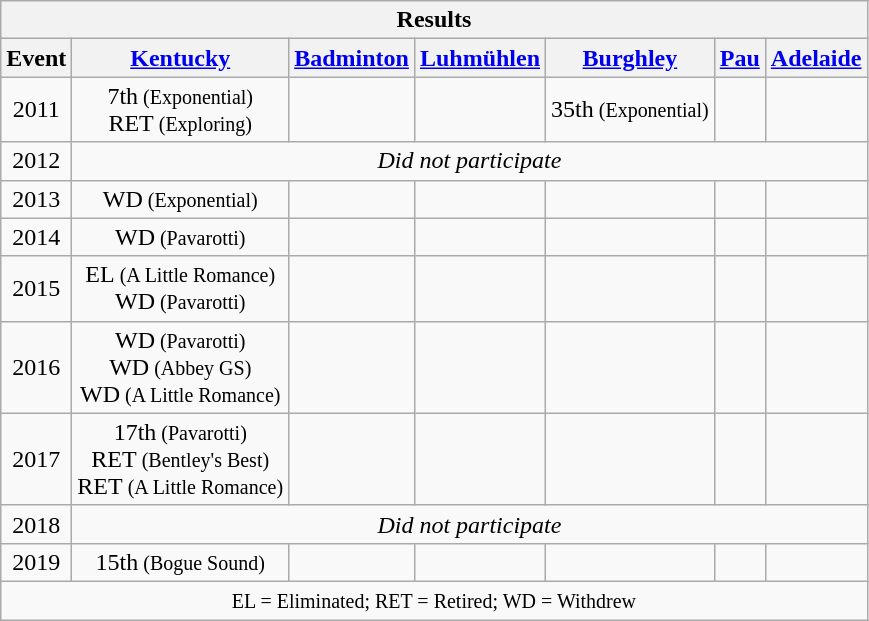<table class="wikitable" style="text-align:center">
<tr>
<th colspan=13 align=center><strong>Results</strong></th>
</tr>
<tr>
<th>Event</th>
<th><a href='#'>Kentucky</a></th>
<th><a href='#'>Badminton</a></th>
<th><a href='#'>Luhmühlen</a></th>
<th><a href='#'>Burghley</a></th>
<th><a href='#'>Pau</a></th>
<th><a href='#'>Adelaide</a></th>
</tr>
<tr>
<td>2011</td>
<td>7th<small> (Exponential)</small><br>RET<small> (Exploring)</small></td>
<td></td>
<td></td>
<td>35th<small> (Exponential)</small></td>
<td></td>
<td></td>
</tr>
<tr>
<td>2012</td>
<td colspan="6"><em>Did not participate</em></td>
</tr>
<tr>
<td>2013</td>
<td>WD<small> (Exponential)</small></td>
<td></td>
<td></td>
<td></td>
<td></td>
<td></td>
</tr>
<tr>
<td>2014</td>
<td>WD<small> (Pavarotti)</small></td>
<td></td>
<td></td>
<td></td>
<td></td>
<td></td>
</tr>
<tr>
<td>2015</td>
<td>EL<small> (A Little Romance)</small><br>WD<small> (Pavarotti)</small></td>
<td></td>
<td></td>
<td></td>
<td></td>
<td></td>
</tr>
<tr>
<td>2016</td>
<td>WD<small> (Pavarotti)</small><br>WD<small> (Abbey GS)</small><br>WD<small> (A Little Romance)</small></td>
<td></td>
<td></td>
<td></td>
<td></td>
<td></td>
</tr>
<tr>
<td>2017</td>
<td>17th<small> (Pavarotti)</small><br>RET<small> (Bentley's Best)</small><br>RET<small> (A Little Romance)</small></td>
<td></td>
<td></td>
<td></td>
<td></td>
<td></td>
</tr>
<tr>
<td>2018</td>
<td colspan="6"><em>Did not participate</em></td>
</tr>
<tr>
<td>2019</td>
<td>15th<small> (Bogue Sound)</small></td>
<td></td>
<td></td>
<td></td>
<td></td>
<td></td>
</tr>
<tr>
<td colspan=13 align=center><small> EL = Eliminated; RET = Retired; WD = Withdrew </small></td>
</tr>
</table>
